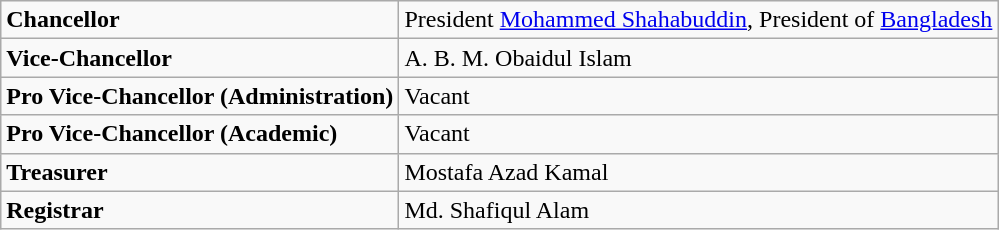<table class="wikitable">
<tr>
<td><strong>Chancellor</strong></td>
<td>President <a href='#'>Mohammed Shahabuddin</a>, President of <a href='#'>Bangladesh</a></td>
</tr>
<tr>
<td><strong>Vice-Chancellor</strong></td>
<td>A. B. M. Obaidul Islam</td>
</tr>
<tr>
<td><strong>Pro Vice-Chancellor (Administration)</strong></td>
<td>Vacant</td>
</tr>
<tr>
<td><strong>Pro Vice-Chancellor (Academic)</strong></td>
<td>Vacant</td>
</tr>
<tr>
<td><strong>Treasurer</strong></td>
<td>Mostafa Azad Kamal</td>
</tr>
<tr>
<td><strong>Registrar</strong></td>
<td>Md. Shafiqul Alam</td>
</tr>
</table>
